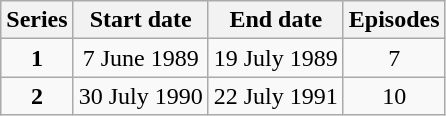<table class="wikitable" style="text-align:center;">
<tr>
<th>Series</th>
<th>Start date</th>
<th>End date</th>
<th>Episodes</th>
</tr>
<tr>
<td><strong>1</strong></td>
<td>7 June 1989</td>
<td>19 July 1989</td>
<td>7</td>
</tr>
<tr>
<td><strong>2</strong></td>
<td>30 July 1990</td>
<td>22 July 1991</td>
<td>10</td>
</tr>
</table>
